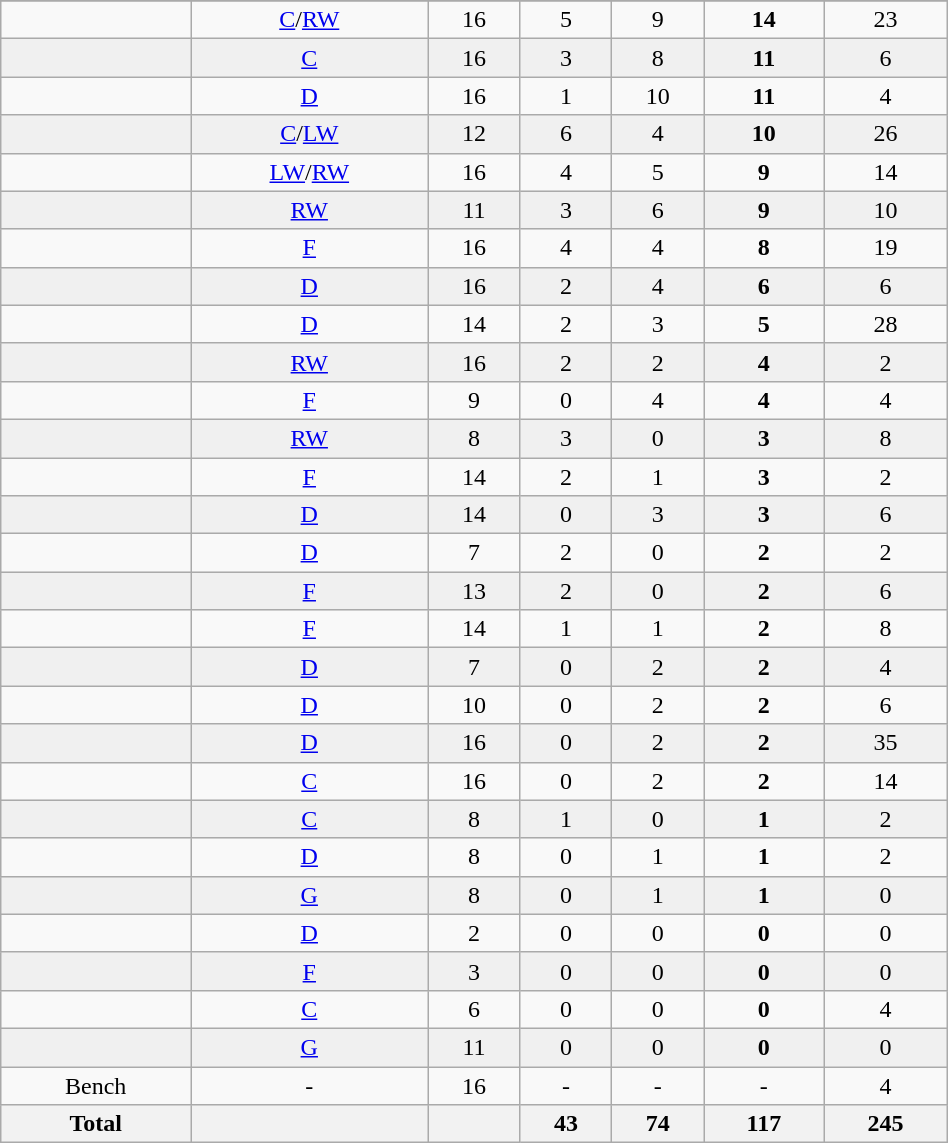<table class="wikitable sortable" width ="50%">
<tr align="center">
</tr>
<tr align="center" bgcolor="">
<td></td>
<td><a href='#'>C</a>/<a href='#'>RW</a></td>
<td>16</td>
<td>5</td>
<td>9</td>
<td><strong>14</strong></td>
<td>23</td>
</tr>
<tr align="center" bgcolor="f0f0f0">
<td></td>
<td><a href='#'>C</a></td>
<td>16</td>
<td>3</td>
<td>8</td>
<td><strong>11</strong></td>
<td>6</td>
</tr>
<tr align="center" bgcolor="">
<td></td>
<td><a href='#'>D</a></td>
<td>16</td>
<td>1</td>
<td>10</td>
<td><strong>11</strong></td>
<td>4</td>
</tr>
<tr align="center" bgcolor="f0f0f0">
<td></td>
<td><a href='#'>C</a>/<a href='#'>LW</a></td>
<td>12</td>
<td>6</td>
<td>4</td>
<td><strong>10</strong></td>
<td>26</td>
</tr>
<tr align="center" bgcolor="">
<td></td>
<td><a href='#'>LW</a>/<a href='#'>RW</a></td>
<td>16</td>
<td>4</td>
<td>5</td>
<td><strong>9</strong></td>
<td>14</td>
</tr>
<tr align="center" bgcolor="f0f0f0">
<td></td>
<td><a href='#'>RW</a></td>
<td>11</td>
<td>3</td>
<td>6</td>
<td><strong>9</strong></td>
<td>10</td>
</tr>
<tr align="center" bgcolor="">
<td></td>
<td><a href='#'>F</a></td>
<td>16</td>
<td>4</td>
<td>4</td>
<td><strong>8</strong></td>
<td>19</td>
</tr>
<tr align="center" bgcolor="f0f0f0">
<td></td>
<td><a href='#'>D</a></td>
<td>16</td>
<td>2</td>
<td>4</td>
<td><strong>6</strong></td>
<td>6</td>
</tr>
<tr align="center" bgcolor="">
<td></td>
<td><a href='#'>D</a></td>
<td>14</td>
<td>2</td>
<td>3</td>
<td><strong>5</strong></td>
<td>28</td>
</tr>
<tr align="center" bgcolor="f0f0f0">
<td></td>
<td><a href='#'>RW</a></td>
<td>16</td>
<td>2</td>
<td>2</td>
<td><strong>4</strong></td>
<td>2</td>
</tr>
<tr align="center" bgcolor="">
<td></td>
<td><a href='#'>F</a></td>
<td>9</td>
<td>0</td>
<td>4</td>
<td><strong>4</strong></td>
<td>4</td>
</tr>
<tr align="center" bgcolor="f0f0f0">
<td></td>
<td><a href='#'>RW</a></td>
<td>8</td>
<td>3</td>
<td>0</td>
<td><strong>3</strong></td>
<td>8</td>
</tr>
<tr align="center" bgcolor="">
<td></td>
<td><a href='#'>F</a></td>
<td>14</td>
<td>2</td>
<td>1</td>
<td><strong>3</strong></td>
<td>2</td>
</tr>
<tr align="center" bgcolor="f0f0f0">
<td></td>
<td><a href='#'>D</a></td>
<td>14</td>
<td>0</td>
<td>3</td>
<td><strong>3</strong></td>
<td>6</td>
</tr>
<tr align="center" bgcolor="">
<td></td>
<td><a href='#'>D</a></td>
<td>7</td>
<td>2</td>
<td>0</td>
<td><strong>2</strong></td>
<td>2</td>
</tr>
<tr align="center" bgcolor="f0f0f0">
<td></td>
<td><a href='#'>F</a></td>
<td>13</td>
<td>2</td>
<td>0</td>
<td><strong>2</strong></td>
<td>6</td>
</tr>
<tr align="center" bgcolor="">
<td></td>
<td><a href='#'>F</a></td>
<td>14</td>
<td>1</td>
<td>1</td>
<td><strong>2</strong></td>
<td>8</td>
</tr>
<tr align="center" bgcolor="f0f0f0">
<td></td>
<td><a href='#'>D</a></td>
<td>7</td>
<td>0</td>
<td>2</td>
<td><strong>2</strong></td>
<td>4</td>
</tr>
<tr align="center" bgcolor="">
<td></td>
<td><a href='#'>D</a></td>
<td>10</td>
<td>0</td>
<td>2</td>
<td><strong>2</strong></td>
<td>6</td>
</tr>
<tr align="center" bgcolor="f0f0f0">
<td></td>
<td><a href='#'>D</a></td>
<td>16</td>
<td>0</td>
<td>2</td>
<td><strong>2</strong></td>
<td>35</td>
</tr>
<tr align="center" bgcolor="">
<td></td>
<td><a href='#'>C</a></td>
<td>16</td>
<td>0</td>
<td>2</td>
<td><strong>2</strong></td>
<td>14</td>
</tr>
<tr align="center" bgcolor="f0f0f0">
<td></td>
<td><a href='#'>C</a></td>
<td>8</td>
<td>1</td>
<td>0</td>
<td><strong>1</strong></td>
<td>2</td>
</tr>
<tr align="center" bgcolor="">
<td></td>
<td><a href='#'>D</a></td>
<td>8</td>
<td>0</td>
<td>1</td>
<td><strong>1</strong></td>
<td>2</td>
</tr>
<tr align="center" bgcolor="f0f0f0">
<td></td>
<td><a href='#'>G</a></td>
<td>8</td>
<td>0</td>
<td>1</td>
<td><strong>1</strong></td>
<td>0</td>
</tr>
<tr align="center" bgcolor="">
<td></td>
<td><a href='#'>D</a></td>
<td>2</td>
<td>0</td>
<td>0</td>
<td><strong>0</strong></td>
<td>0</td>
</tr>
<tr align="center" bgcolor="f0f0f0">
<td></td>
<td><a href='#'>F</a></td>
<td>3</td>
<td>0</td>
<td>0</td>
<td><strong>0</strong></td>
<td>0</td>
</tr>
<tr align="center" bgcolor="">
<td></td>
<td><a href='#'>C</a></td>
<td>6</td>
<td>0</td>
<td>0</td>
<td><strong>0</strong></td>
<td>4</td>
</tr>
<tr align="center" bgcolor="f0f0f0">
<td></td>
<td><a href='#'>G</a></td>
<td>11</td>
<td>0</td>
<td>0</td>
<td><strong>0</strong></td>
<td>0</td>
</tr>
<tr align="center" bgcolor="">
<td>Bench</td>
<td>-</td>
<td>16</td>
<td>-</td>
<td>-</td>
<td>-</td>
<td>4</td>
</tr>
<tr>
<th>Total</th>
<th></th>
<th></th>
<th>43</th>
<th>74</th>
<th>117</th>
<th>245</th>
</tr>
</table>
